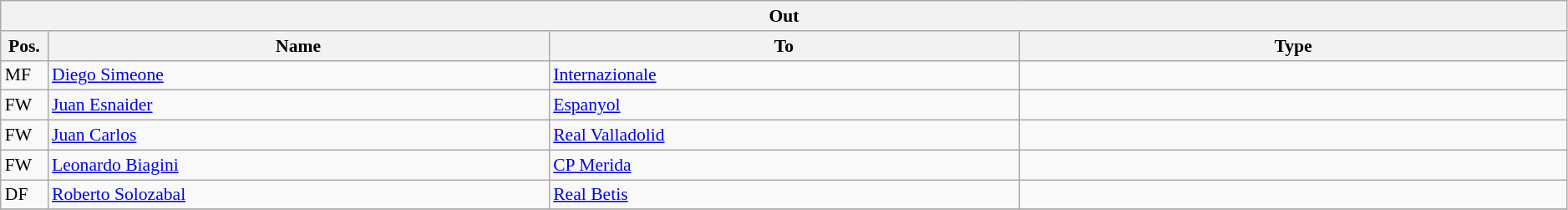<table class="wikitable" style="font-size:90%;width:99%;">
<tr>
<th colspan="4">Out</th>
</tr>
<tr>
<th width=3%>Pos.</th>
<th width=32%>Name</th>
<th width=30%>To</th>
<th width=35%>Type</th>
</tr>
<tr>
<td>MF</td>
<td><a href='#'>Diego Simeone</a></td>
<td><a href='#'>Internazionale</a></td>
<td></td>
</tr>
<tr>
<td>FW</td>
<td><a href='#'>Juan Esnaider</a></td>
<td><a href='#'>Espanyol</a></td>
<td></td>
</tr>
<tr>
<td>FW</td>
<td><a href='#'>Juan Carlos</a></td>
<td><a href='#'>Real Valladolid</a></td>
<td></td>
</tr>
<tr>
<td>FW</td>
<td><a href='#'>Leonardo Biagini</a></td>
<td><a href='#'>CP Merida</a></td>
<td></td>
</tr>
<tr>
<td>DF</td>
<td><a href='#'>Roberto Solozabal</a></td>
<td><a href='#'>Real Betis</a></td>
<td></td>
</tr>
<tr>
</tr>
</table>
